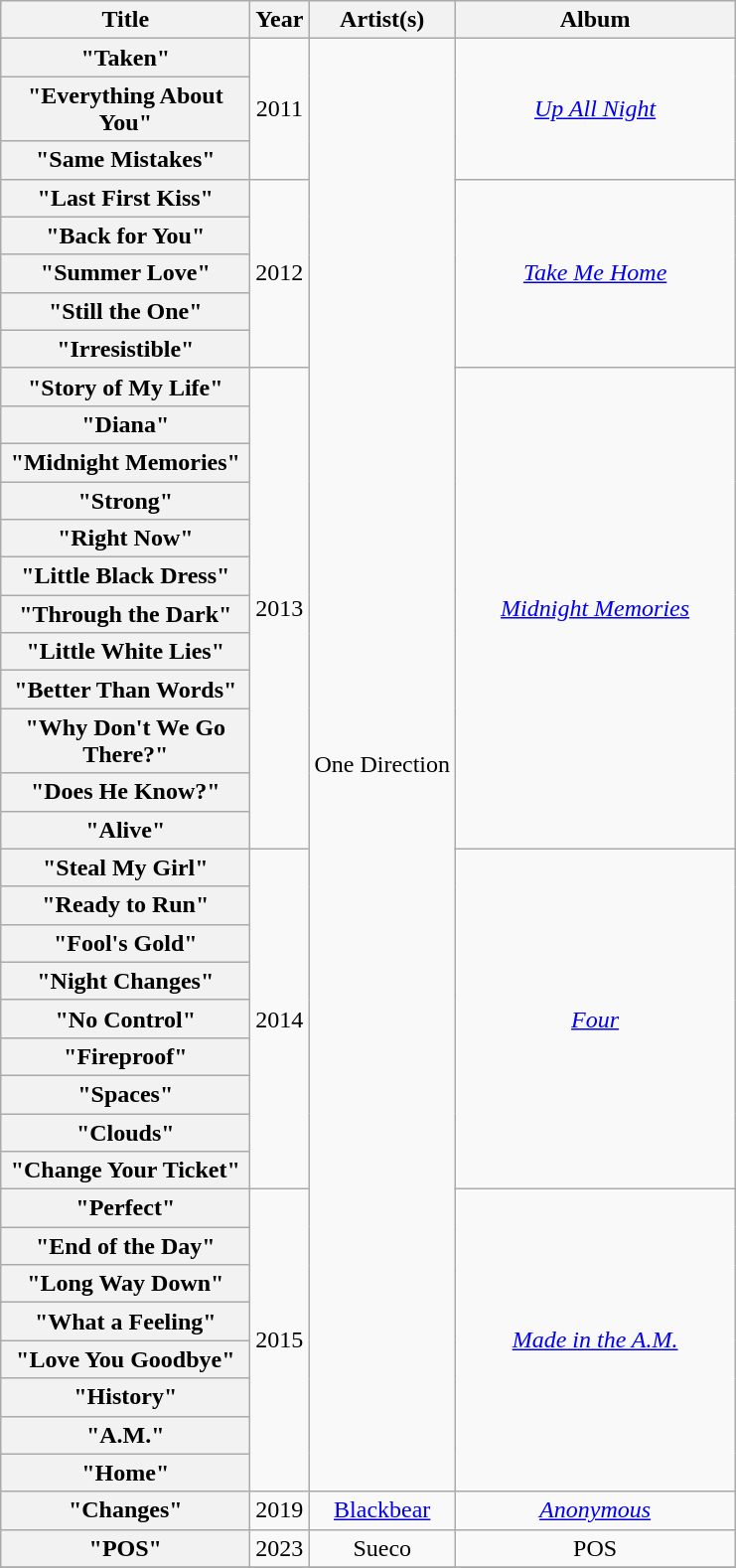<table class="wikitable plainrowheaders" style="text-align:center;">
<tr>
<th scope="col" style="width:160px;">Title</th>
<th scope="col">Year</th>
<th scope="col">Artist(s)</th>
<th scope="col" style="width:180px;">Album</th>
</tr>
<tr>
<th scope="row">"Taken"</th>
<td rowspan="3">2011</td>
<td rowspan="37">One Direction</td>
<td rowspan="3"><a href='#'><em>Up All Night</em></a></td>
</tr>
<tr>
<th scope="row">"Everything About You"</th>
</tr>
<tr>
<th scope="row">"Same Mistakes"</th>
</tr>
<tr>
<th scope="row">"Last First Kiss"</th>
<td rowspan="5">2012</td>
<td rowspan="5"><a href='#'><em>Take Me Home</em></a></td>
</tr>
<tr>
<th scope="row">"Back for You"</th>
</tr>
<tr>
<th scope="row">"Summer Love"</th>
</tr>
<tr>
<th scope="row">"Still the One"</th>
</tr>
<tr>
<th scope="row">"Irresistible"</th>
</tr>
<tr>
<th scope="row">"Story of My Life"</th>
<td rowspan="12">2013</td>
<td rowspan="12"><em><a href='#'>Midnight Memories</a></em></td>
</tr>
<tr>
<th scope="row">"Diana"</th>
</tr>
<tr>
<th scope="row">"Midnight Memories"</th>
</tr>
<tr>
<th scope="row">"Strong"</th>
</tr>
<tr>
<th scope="row">"Right Now"</th>
</tr>
<tr>
<th scope="row">"Little Black Dress"</th>
</tr>
<tr>
<th scope="row">"Through the Dark"</th>
</tr>
<tr>
<th scope="row">"Little White Lies"</th>
</tr>
<tr>
<th scope="row">"Better Than Words"</th>
</tr>
<tr>
<th scope="row">"Why Don't We Go There?"</th>
</tr>
<tr>
<th scope="row">"Does He Know?"</th>
</tr>
<tr>
<th scope="row">"Alive"</th>
</tr>
<tr>
<th scope="row">"Steal My Girl"</th>
<td rowspan="9">2014</td>
<td rowspan="9"><a href='#'><em>Four</em></a></td>
</tr>
<tr>
<th scope="row">"Ready to Run"</th>
</tr>
<tr>
<th scope="row">"Fool's Gold"</th>
</tr>
<tr>
<th scope="row">"Night Changes"</th>
</tr>
<tr>
<th scope="row">"No Control"</th>
</tr>
<tr>
<th scope="row">"Fireproof"</th>
</tr>
<tr>
<th scope="row">"Spaces"</th>
</tr>
<tr>
<th scope="row">"Clouds"</th>
</tr>
<tr>
<th scope="row">"Change Your Ticket"</th>
</tr>
<tr>
<th scope="row">"Perfect"</th>
<td rowspan="8">2015</td>
<td rowspan="8"><em><a href='#'>Made in the A.M.</a></em></td>
</tr>
<tr>
<th scope="row">"End of the Day"</th>
</tr>
<tr>
<th scope="row">"Long Way Down"</th>
</tr>
<tr>
<th scope="row">"What a Feeling"</th>
</tr>
<tr>
<th scope="row">"Love You Goodbye"</th>
</tr>
<tr>
<th scope="row">"History"</th>
</tr>
<tr>
<th scope="row">"A.M."</th>
</tr>
<tr>
<th scope="row">"Home"</th>
</tr>
<tr>
<th scope="row">"Changes"</th>
<td>2019</td>
<td><a href='#'>Blackbear</a></td>
<td><em><a href='#'>Anonymous</a></em></td>
</tr>
<tr>
<th scope="row">"POS"</th>
<td>2023</td>
<td>Sueco</td>
<td>POS</td>
</tr>
<tr>
</tr>
</table>
